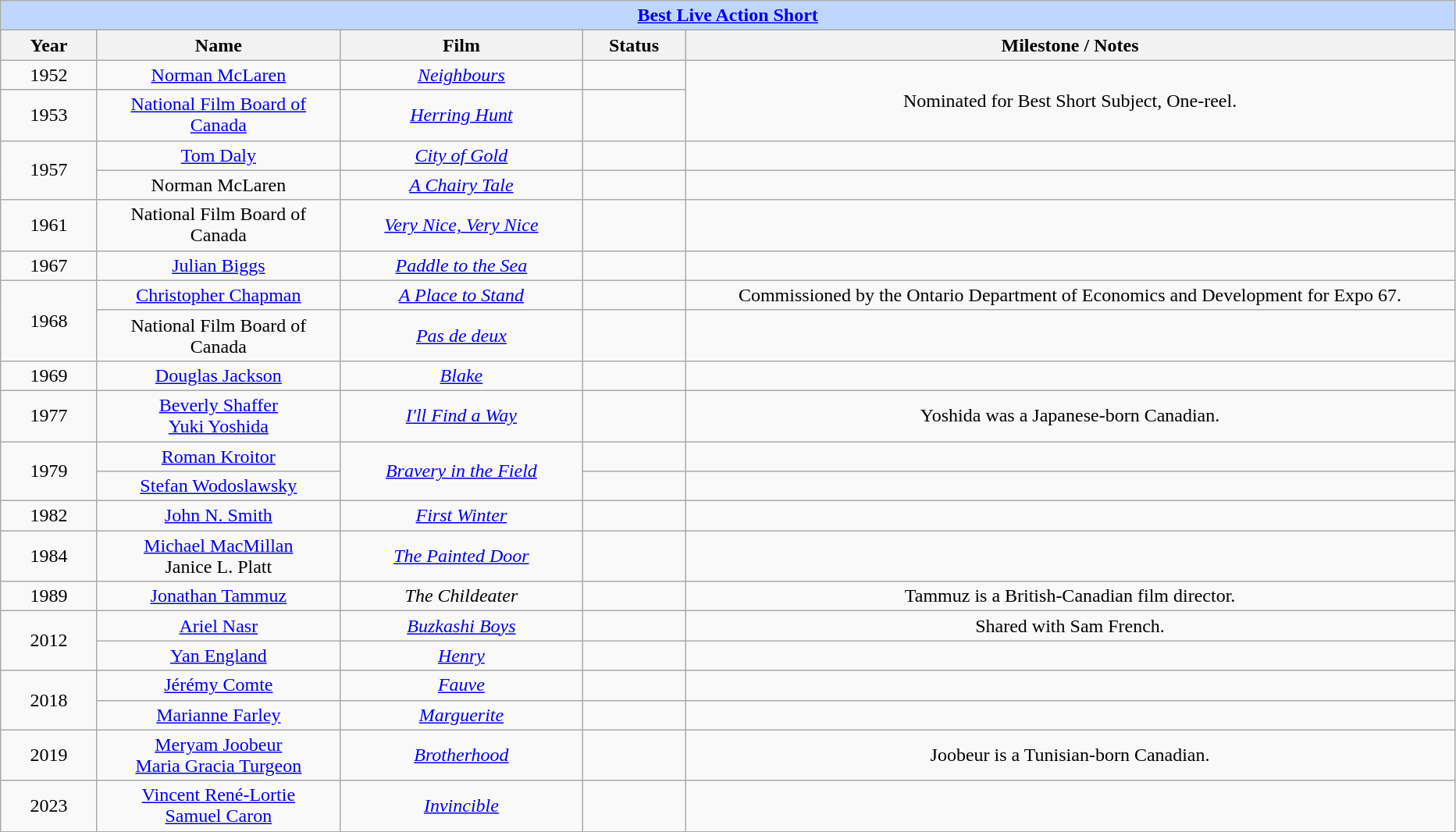<table class="wikitable" style="text-align: center">
<tr style="background:#bfd7ff;">
<td colspan="5" style="text-align:center;"><strong><a href='#'>Best Live Action Short</a></strong></td>
</tr>
<tr style="background:#ebf5ff;">
<th style="width:075px;">Year</th>
<th style="width:200px;">Name</th>
<th style="width:200px;">Film</th>
<th style="width:080px;">Status</th>
<th style="width:650px;">Milestone / Notes</th>
</tr>
<tr>
<td>1952</td>
<td><a href='#'>Norman McLaren</a></td>
<td><em><a href='#'>Neighbours</a></em></td>
<td></td>
<td rowspan=2>Nominated for Best Short Subject, One-reel.</td>
</tr>
<tr>
<td>1953</td>
<td><a href='#'>National Film Board of Canada</a></td>
<td><em><a href='#'>Herring Hunt</a></em></td>
<td></td>
</tr>
<tr>
<td rowspan="2">1957</td>
<td><a href='#'>Tom Daly</a></td>
<td><em><a href='#'>City of Gold</a></em></td>
<td></td>
<td></td>
</tr>
<tr>
<td>Norman McLaren</td>
<td><em><a href='#'>A Chairy Tale</a></em></td>
<td></td>
<td></td>
</tr>
<tr>
<td>1961</td>
<td>National Film Board of Canada</td>
<td><em><a href='#'>Very Nice, Very Nice</a></em></td>
<td></td>
<td></td>
</tr>
<tr>
<td>1967</td>
<td><a href='#'>Julian Biggs</a></td>
<td><em><a href='#'>Paddle to the Sea</a></em></td>
<td></td>
<td></td>
</tr>
<tr>
<td rowspan="2">1968</td>
<td><a href='#'>Christopher Chapman</a></td>
<td><em><a href='#'>A Place to Stand</a></em></td>
<td></td>
<td>Commissioned by the Ontario Department of Economics and Development for Expo 67.</td>
</tr>
<tr>
<td>National Film Board of Canada</td>
<td><em><a href='#'>Pas de deux</a></em></td>
<td></td>
<td></td>
</tr>
<tr>
<td>1969</td>
<td><a href='#'>Douglas Jackson</a></td>
<td><em><a href='#'>Blake</a></em></td>
<td></td>
<td></td>
</tr>
<tr>
<td>1977</td>
<td><a href='#'>Beverly Shaffer</a><br><a href='#'>Yuki Yoshida</a></td>
<td><em><a href='#'>I'll Find a Way</a></em></td>
<td></td>
<td>Yoshida was a Japanese-born Canadian.</td>
</tr>
<tr>
<td rowspan=2>1979</td>
<td><a href='#'>Roman Kroitor</a></td>
<td rowspan=2><em><a href='#'>Bravery in the Field</a></em></td>
<td></td>
<td></td>
</tr>
<tr>
<td><a href='#'>Stefan Wodoslawsky</a></td>
<td></td>
<td></td>
</tr>
<tr>
<td>1982</td>
<td><a href='#'>John N. Smith</a></td>
<td><em><a href='#'>First Winter</a></em></td>
<td></td>
</tr>
<tr>
<td>1984</td>
<td><a href='#'>Michael MacMillan</a><br>Janice L. Platt</td>
<td><em><a href='#'>The Painted Door</a></em></td>
<td></td>
<td></td>
</tr>
<tr>
<td>1989</td>
<td><a href='#'>Jonathan Tammuz</a></td>
<td><em>The Childeater</em></td>
<td></td>
<td>Tammuz is a British-Canadian film director.</td>
</tr>
<tr>
<td rowspan=2>2012</td>
<td><a href='#'>Ariel Nasr</a></td>
<td><em><a href='#'>Buzkashi Boys</a></em></td>
<td></td>
<td>Shared with Sam French.</td>
</tr>
<tr>
<td><a href='#'>Yan England</a></td>
<td><em><a href='#'>Henry</a></em></td>
<td></td>
<td></td>
</tr>
<tr>
<td rowspan=2>2018</td>
<td><a href='#'>Jérémy Comte</a></td>
<td><em><a href='#'>Fauve</a></em></td>
<td></td>
<td></td>
</tr>
<tr>
<td><a href='#'>Marianne Farley</a></td>
<td><em><a href='#'>Marguerite</a></em></td>
<td></td>
<td></td>
</tr>
<tr>
<td>2019</td>
<td><a href='#'>Meryam Joobeur</a><br><a href='#'>Maria Gracia Turgeon</a></td>
<td><em><a href='#'>Brotherhood</a></em></td>
<td></td>
<td>Joobeur is a Tunisian-born Canadian.</td>
</tr>
<tr>
<td>2023</td>
<td><a href='#'>Vincent René-Lortie</a><br><a href='#'>Samuel Caron</a></td>
<td><em><a href='#'>Invincible</a></em></td>
<td></td>
<td></td>
</tr>
</table>
